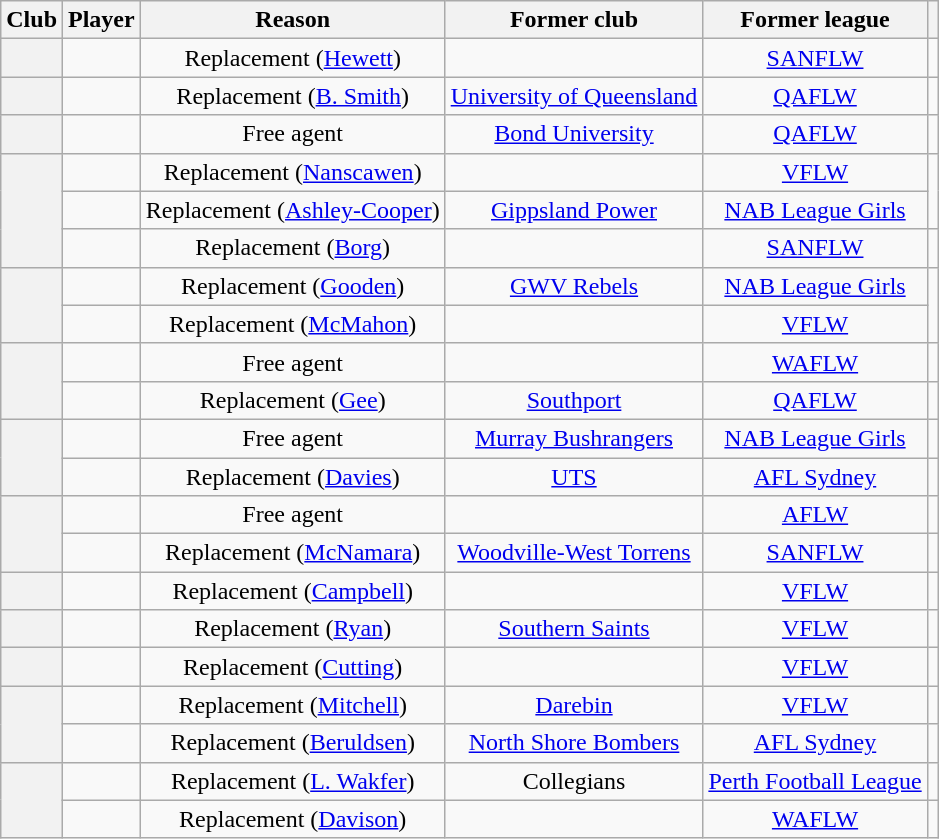<table class="wikitable sortable plainrowheaders" style="text-align:center;">
<tr>
<th scope="col">Club</th>
<th scope="col">Player</th>
<th scope="col">Reason</th>
<th scope="col">Former club</th>
<th scope="col">Former league</th>
<th class="unsortable"></th>
</tr>
<tr>
<th scope="row"></th>
<td></td>
<td>Replacement (<a href='#'>Hewett</a>)</td>
<td></td>
<td><a href='#'>SANFLW</a></td>
<td></td>
</tr>
<tr>
<th scope="row"></th>
<td></td>
<td>Replacement (<a href='#'>B. Smith</a>)</td>
<td><a href='#'>University of Queensland</a></td>
<td><a href='#'>QAFLW</a></td>
<td></td>
</tr>
<tr>
<th scope="row"></th>
<td></td>
<td>Free agent</td>
<td><a href='#'>Bond University</a></td>
<td><a href='#'>QAFLW</a></td>
<td></td>
</tr>
<tr>
<th rowspan=3 scope="row"></th>
<td></td>
<td>Replacement (<a href='#'>Nanscawen</a>)</td>
<td></td>
<td><a href='#'>VFLW</a></td>
<td rowspan=2></td>
</tr>
<tr>
<td></td>
<td>Replacement (<a href='#'>Ashley-Cooper</a>)</td>
<td><a href='#'>Gippsland Power</a></td>
<td><a href='#'>NAB League Girls</a></td>
</tr>
<tr>
<td></td>
<td>Replacement (<a href='#'>Borg</a>)</td>
<td></td>
<td><a href='#'>SANFLW</a></td>
<td></td>
</tr>
<tr>
<th rowspan=2 scope="row"></th>
<td></td>
<td>Replacement (<a href='#'>Gooden</a>)</td>
<td><a href='#'>GWV Rebels</a></td>
<td><a href='#'>NAB League Girls</a></td>
<td rowspan=2></td>
</tr>
<tr>
<td></td>
<td>Replacement (<a href='#'>McMahon</a>)</td>
<td></td>
<td><a href='#'>VFLW</a></td>
</tr>
<tr>
<th rowspan=2 scope="row"></th>
<td></td>
<td>Free agent</td>
<td></td>
<td><a href='#'>WAFLW</a></td>
<td></td>
</tr>
<tr>
<td></td>
<td>Replacement (<a href='#'>Gee</a>)</td>
<td><a href='#'>Southport</a></td>
<td><a href='#'>QAFLW</a></td>
<td></td>
</tr>
<tr>
<th rowspan=2 scope="row"></th>
<td></td>
<td>Free agent</td>
<td><a href='#'>Murray Bushrangers</a></td>
<td><a href='#'>NAB League Girls</a></td>
<td></td>
</tr>
<tr>
<td></td>
<td>Replacement (<a href='#'>Davies</a>)</td>
<td><a href='#'>UTS</a></td>
<td><a href='#'>AFL Sydney</a></td>
<td></td>
</tr>
<tr>
<th rowspan=2 scope="row"></th>
<td></td>
<td>Free agent</td>
<td></td>
<td><a href='#'>AFLW</a></td>
<td></td>
</tr>
<tr>
<td></td>
<td>Replacement (<a href='#'>McNamara</a>)</td>
<td><a href='#'>Woodville-West Torrens</a></td>
<td><a href='#'>SANFLW</a></td>
<td></td>
</tr>
<tr>
<th scope="row"></th>
<td></td>
<td>Replacement (<a href='#'>Campbell</a>)</td>
<td></td>
<td><a href='#'>VFLW</a></td>
<td></td>
</tr>
<tr>
<th scope="row"></th>
<td></td>
<td>Replacement (<a href='#'>Ryan</a>)</td>
<td><a href='#'>Southern Saints</a></td>
<td><a href='#'>VFLW</a></td>
<td></td>
</tr>
<tr>
<th scope="row"></th>
<td></td>
<td>Replacement (<a href='#'>Cutting</a>)</td>
<td></td>
<td><a href='#'>VFLW</a></td>
<td></td>
</tr>
<tr>
<th rowspan=2 scope="row"></th>
<td></td>
<td>Replacement (<a href='#'>Mitchell</a>)</td>
<td><a href='#'>Darebin</a></td>
<td><a href='#'>VFLW</a></td>
<td></td>
</tr>
<tr>
<td></td>
<td>Replacement (<a href='#'>Beruldsen</a>)</td>
<td><a href='#'>North Shore Bombers</a></td>
<td><a href='#'>AFL Sydney</a></td>
<td></td>
</tr>
<tr>
<th rowspan=2 scope="row"></th>
<td></td>
<td>Replacement (<a href='#'>L. Wakfer</a>)</td>
<td>Collegians</td>
<td><a href='#'>Perth Football League</a></td>
<td></td>
</tr>
<tr>
<td></td>
<td>Replacement (<a href='#'>Davison</a>)</td>
<td></td>
<td><a href='#'>WAFLW</a></td>
<td></td>
</tr>
</table>
